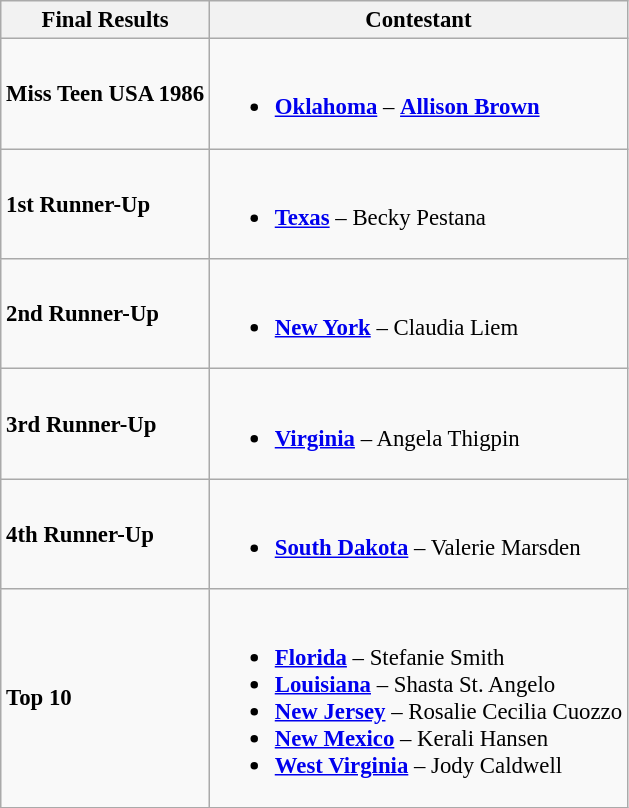<table class="wikitable sortable" style="font-size:95%;">
<tr>
<th>Final Results</th>
<th>Contestant</th>
</tr>
<tr>
<td><strong>Miss Teen USA 1986</strong></td>
<td><br><ul><li><strong><a href='#'>Oklahoma</a></strong> –  <strong><a href='#'>Allison Brown</a></strong></li></ul></td>
</tr>
<tr>
<td><strong>1st Runner-Up</strong></td>
<td><br><ul><li><strong><a href='#'>Texas</a></strong> – Becky Pestana</li></ul></td>
</tr>
<tr>
<td><strong>2nd Runner-Up</strong></td>
<td><br><ul><li><strong><a href='#'>New York</a></strong> – Claudia Liem</li></ul></td>
</tr>
<tr>
<td><strong>3rd Runner-Up</strong></td>
<td><br><ul><li><strong><a href='#'>Virginia</a></strong> –  Angela Thigpin</li></ul></td>
</tr>
<tr>
<td><strong>4th Runner-Up</strong></td>
<td><br><ul><li><strong><a href='#'>South Dakota</a></strong> – Valerie Marsden</li></ul></td>
</tr>
<tr>
<td><strong>Top 10</strong></td>
<td><br><ul><li><strong><a href='#'>Florida</a></strong> – Stefanie Smith</li><li><strong><a href='#'>Louisiana</a></strong> – Shasta St. Angelo</li><li><strong><a href='#'>New Jersey</a></strong> – Rosalie Cecilia Cuozzo</li><li><strong><a href='#'>New Mexico</a></strong> – Kerali Hansen</li><li><strong><a href='#'>West Virginia</a></strong> – Jody Caldwell</li></ul></td>
</tr>
</table>
